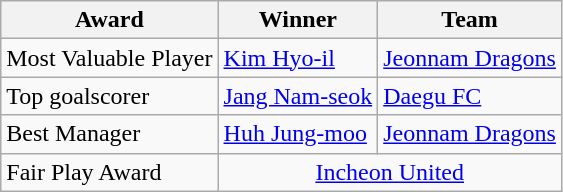<table class="wikitable">
<tr>
<th>Award</th>
<th>Winner</th>
<th>Team</th>
</tr>
<tr>
<td>Most Valuable Player</td>
<td> <a href='#'>Kim Hyo-il</a></td>
<td><a href='#'>Jeonnam Dragons</a></td>
</tr>
<tr>
<td>Top goalscorer</td>
<td> <a href='#'>Jang Nam-seok</a></td>
<td><a href='#'>Daegu FC</a></td>
</tr>
<tr>
<td>Best Manager</td>
<td> <a href='#'>Huh Jung-moo</a></td>
<td><a href='#'>Jeonnam Dragons</a></td>
</tr>
<tr>
<td>Fair Play Award</td>
<td colspan="2" align="center"><a href='#'>Incheon United</a></td>
</tr>
</table>
